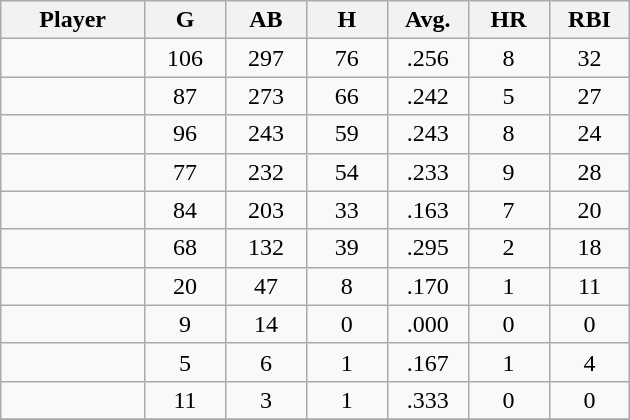<table class="wikitable sortable">
<tr>
<th bgcolor="#DDDDFF" width="16%">Player</th>
<th bgcolor="#DDDDFF" width="9%">G</th>
<th bgcolor="#DDDDFF" width="9%">AB</th>
<th bgcolor="#DDDDFF" width="9%">H</th>
<th bgcolor="#DDDDFF" width="9%">Avg.</th>
<th bgcolor="#DDDDFF" width="9%">HR</th>
<th bgcolor="#DDDDFF" width="9%">RBI</th>
</tr>
<tr align="center">
<td></td>
<td>106</td>
<td>297</td>
<td>76</td>
<td>.256</td>
<td>8</td>
<td>32</td>
</tr>
<tr align="center">
<td></td>
<td>87</td>
<td>273</td>
<td>66</td>
<td>.242</td>
<td>5</td>
<td>27</td>
</tr>
<tr align=center>
<td></td>
<td>96</td>
<td>243</td>
<td>59</td>
<td>.243</td>
<td>8</td>
<td>24</td>
</tr>
<tr align="center">
<td></td>
<td>77</td>
<td>232</td>
<td>54</td>
<td>.233</td>
<td>9</td>
<td>28</td>
</tr>
<tr align="center">
<td></td>
<td>84</td>
<td>203</td>
<td>33</td>
<td>.163</td>
<td>7</td>
<td>20</td>
</tr>
<tr align="center">
<td></td>
<td>68</td>
<td>132</td>
<td>39</td>
<td>.295</td>
<td>2</td>
<td>18</td>
</tr>
<tr align="center">
<td></td>
<td>20</td>
<td>47</td>
<td>8</td>
<td>.170</td>
<td>1</td>
<td>11</td>
</tr>
<tr align="center">
<td></td>
<td>9</td>
<td>14</td>
<td>0</td>
<td>.000</td>
<td>0</td>
<td>0</td>
</tr>
<tr align=center>
<td></td>
<td>5</td>
<td>6</td>
<td>1</td>
<td>.167</td>
<td>1</td>
<td>4</td>
</tr>
<tr align=center>
<td></td>
<td>11</td>
<td>3</td>
<td>1</td>
<td>.333</td>
<td>0</td>
<td>0</td>
</tr>
<tr align="center">
</tr>
</table>
